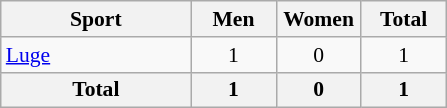<table class="wikitable" style="text-align:center; font-size: 90%">
<tr>
<th width=120>Sport</th>
<th width=50>Men</th>
<th width=50>Women</th>
<th width=50>Total</th>
</tr>
<tr>
<td align=left> <a href='#'>Luge</a></td>
<td>1</td>
<td>0</td>
<td>1</td>
</tr>
<tr>
<th>Total</th>
<th>1</th>
<th>0</th>
<th>1</th>
</tr>
</table>
